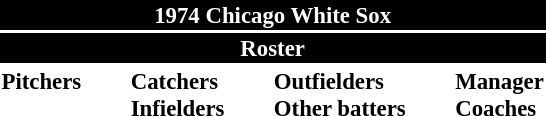<table class="toccolours" style="font-size: 95%;">
<tr>
<th colspan="10" style="background-color: black; color: white; text-align: center;">1974 Chicago White Sox</th>
</tr>
<tr>
<td colspan="10" style="background-color: black; color: white; text-align: center;"><strong>Roster</strong></td>
</tr>
<tr>
<td valign="top"><strong>Pitchers</strong><br>















</td>
<td width="25px"></td>
<td valign="top"><strong>Catchers</strong><br>



<strong>Infielders</strong>










</td>
<td width="25px"></td>
<td valign="top"><strong>Outfielders</strong><br>






<strong>Other batters</strong>
</td>
<td width="25px"></td>
<td valign="top"><strong>Manager</strong><br>
<strong>Coaches</strong>




</td>
</tr>
</table>
